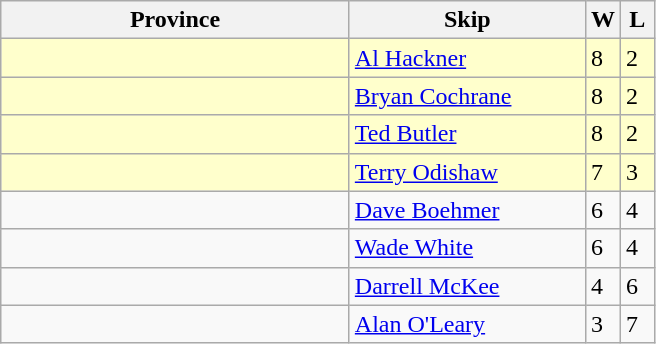<table class="wikitable">
<tr>
<th width=225>Province</th>
<th width=150>Skip</th>
<th width=15>W</th>
<th width=15>L</th>
</tr>
<tr bgcolor=#ffffcc>
<td></td>
<td><a href='#'>Al Hackner</a></td>
<td>8</td>
<td>2</td>
</tr>
<tr bgcolor=#ffffcc>
<td></td>
<td><a href='#'>Bryan Cochrane</a></td>
<td>8</td>
<td>2</td>
</tr>
<tr bgcolor=#ffffcc>
<td></td>
<td><a href='#'>Ted Butler</a></td>
<td>8</td>
<td>2</td>
</tr>
<tr bgcolor=#ffffcc>
<td></td>
<td><a href='#'>Terry Odishaw</a></td>
<td>7</td>
<td>3</td>
</tr>
<tr>
<td></td>
<td><a href='#'>Dave Boehmer</a></td>
<td>6</td>
<td>4</td>
</tr>
<tr>
<td></td>
<td><a href='#'>Wade White</a></td>
<td>6</td>
<td>4</td>
</tr>
<tr>
<td></td>
<td><a href='#'>Darrell McKee</a></td>
<td>4</td>
<td>6</td>
</tr>
<tr>
<td></td>
<td><a href='#'>Alan O'Leary</a></td>
<td>3</td>
<td>7</td>
</tr>
</table>
